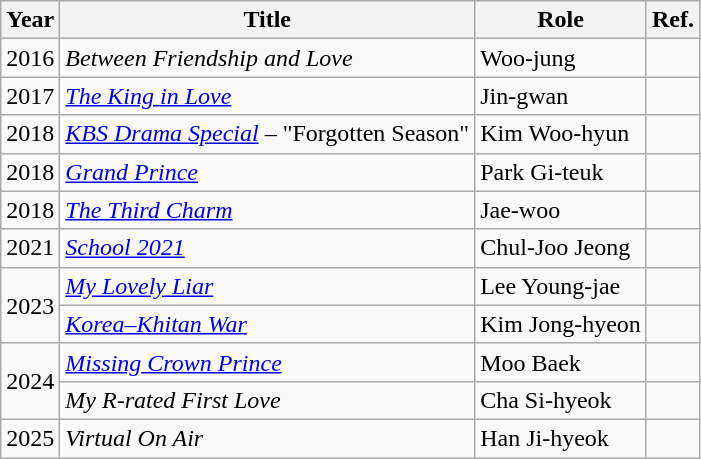<table class="wikitable">
<tr>
<th>Year</th>
<th>Title</th>
<th>Role</th>
<th>Ref.</th>
</tr>
<tr>
<td>2016</td>
<td><em>Between Friendship and Love</em></td>
<td>Woo-jung</td>
<td></td>
</tr>
<tr>
<td>2017</td>
<td><em><a href='#'>The King in Love</a></em></td>
<td>Jin-gwan</td>
<td></td>
</tr>
<tr>
<td>2018</td>
<td><em><a href='#'>KBS Drama Special</a></em> – "Forgotten Season"</td>
<td>Kim Woo-hyun</td>
<td></td>
</tr>
<tr>
<td>2018</td>
<td><em><a href='#'>Grand Prince</a></em></td>
<td>Park Gi-teuk</td>
<td></td>
</tr>
<tr>
<td>2018</td>
<td><em><a href='#'>The Third Charm</a></em></td>
<td>Jae-woo</td>
<td></td>
</tr>
<tr>
<td>2021</td>
<td><em><a href='#'>School 2021</a></em></td>
<td>Chul-Joo Jeong</td>
<td></td>
</tr>
<tr>
<td rowspan="2">2023</td>
<td><em><a href='#'>My Lovely Liar</a></em></td>
<td>Lee Young-jae</td>
<td></td>
</tr>
<tr>
<td><em><a href='#'>Korea–Khitan War</a></em></td>
<td>Kim Jong-hyeon</td>
<td></td>
</tr>
<tr>
<td rowspan="2">2024</td>
<td><em><a href='#'>Missing Crown Prince</a></em></td>
<td>Moo Baek</td>
<td></td>
</tr>
<tr>
<td><em>My R-rated First Love</em></td>
<td>Cha Si-hyeok</td>
<td></td>
</tr>
<tr>
<td>2025</td>
<td><em>Virtual On Air</em></td>
<td>Han Ji-hyeok</td>
<td></td>
</tr>
</table>
